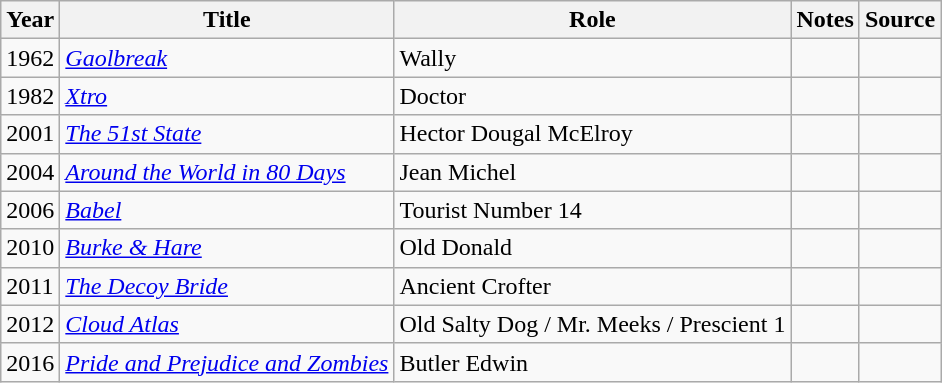<table class="wikitable">
<tr>
<th>Year</th>
<th>Title</th>
<th>Role</th>
<th>Notes</th>
<th>Source</th>
</tr>
<tr>
<td>1962</td>
<td><em><a href='#'>Gaolbreak</a></em></td>
<td>Wally</td>
<td></td>
<td></td>
</tr>
<tr>
<td>1982</td>
<td><em><a href='#'>Xtro</a></em></td>
<td>Doctor</td>
<td></td>
<td></td>
</tr>
<tr>
<td>2001</td>
<td><em><a href='#'>The 51st State</a></em></td>
<td>Hector Dougal McElroy</td>
<td></td>
<td></td>
</tr>
<tr>
<td>2004</td>
<td><em><a href='#'>Around the World in 80 Days</a></em></td>
<td>Jean Michel</td>
<td></td>
<td></td>
</tr>
<tr>
<td>2006</td>
<td><em><a href='#'>Babel</a></em></td>
<td>Tourist Number 14</td>
<td></td>
<td></td>
</tr>
<tr>
<td>2010</td>
<td><em><a href='#'>Burke & Hare</a></em></td>
<td>Old Donald</td>
<td></td>
<td></td>
</tr>
<tr>
<td>2011</td>
<td><em><a href='#'>The Decoy Bride</a></em></td>
<td>Ancient Crofter</td>
<td></td>
<td></td>
</tr>
<tr>
<td>2012</td>
<td><em><a href='#'>Cloud Atlas</a></em></td>
<td>Old Salty Dog / Mr. Meeks / Prescient 1</td>
<td></td>
<td></td>
</tr>
<tr>
<td>2016</td>
<td><em><a href='#'>Pride and Prejudice and Zombies</a></em></td>
<td>Butler Edwin</td>
<td></td>
<td></td>
</tr>
</table>
